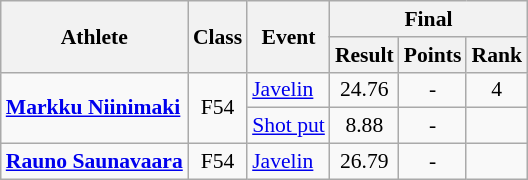<table class=wikitable style="font-size:90%">
<tr>
<th rowspan="2">Athlete</th>
<th rowspan="2">Class</th>
<th rowspan="2">Event</th>
<th colspan="3">Final</th>
</tr>
<tr>
<th>Result</th>
<th>Points</th>
<th>Rank</th>
</tr>
<tr>
<td rowspan="2"><strong><a href='#'>Markku Niinimaki</a></strong></td>
<td rowspan="2" style="text-align:center;">F54</td>
<td><a href='#'>Javelin</a></td>
<td style="text-align:center;">24.76</td>
<td style="text-align:center;">-</td>
<td style="text-align:center;">4</td>
</tr>
<tr>
<td><a href='#'>Shot put</a></td>
<td style="text-align:center;">8.88</td>
<td style="text-align:center;">-</td>
<td style="text-align:center;"></td>
</tr>
<tr>
<td><strong><a href='#'>Rauno Saunavaara</a></strong></td>
<td style="text-align:center;">F54</td>
<td><a href='#'>Javelin</a></td>
<td style="text-align:center;">26.79</td>
<td style="text-align:center;">-</td>
<td style="text-align:center;"></td>
</tr>
</table>
